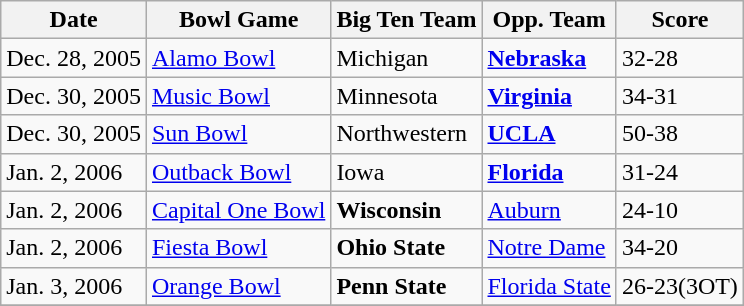<table class="wikitable">
<tr>
<th align="center">Date</th>
<th align="center">Bowl Game</th>
<th align="center">Big Ten Team</th>
<th align="center">Opp. Team</th>
<th align="center">Score</th>
</tr>
<tr>
<td>Dec. 28, 2005</td>
<td><a href='#'>Alamo Bowl</a></td>
<td>Michigan</td>
<td><strong><a href='#'>Nebraska</a></strong></td>
<td>32-28</td>
</tr>
<tr>
<td>Dec. 30, 2005</td>
<td><a href='#'>Music Bowl</a></td>
<td>Minnesota</td>
<td><strong><a href='#'>Virginia</a></strong></td>
<td>34-31</td>
</tr>
<tr>
<td>Dec. 30, 2005</td>
<td><a href='#'>Sun Bowl</a></td>
<td>Northwestern</td>
<td><strong><a href='#'>UCLA</a></strong></td>
<td>50-38</td>
</tr>
<tr>
<td>Jan. 2, 2006</td>
<td><a href='#'>Outback Bowl</a></td>
<td>Iowa</td>
<td><strong><a href='#'>Florida</a></strong></td>
<td>31-24</td>
</tr>
<tr>
<td>Jan. 2, 2006</td>
<td><a href='#'>Capital One Bowl</a></td>
<td><strong>Wisconsin</strong></td>
<td><a href='#'>Auburn</a></td>
<td>24-10</td>
</tr>
<tr>
<td>Jan. 2, 2006</td>
<td><a href='#'>Fiesta Bowl</a></td>
<td><strong>Ohio State</strong></td>
<td><a href='#'>Notre Dame</a></td>
<td>34-20</td>
</tr>
<tr>
<td>Jan. 3, 2006</td>
<td><a href='#'>Orange Bowl</a></td>
<td><strong>Penn State</strong></td>
<td><a href='#'>Florida State</a></td>
<td>26-23(3OT)</td>
</tr>
<tr>
</tr>
</table>
